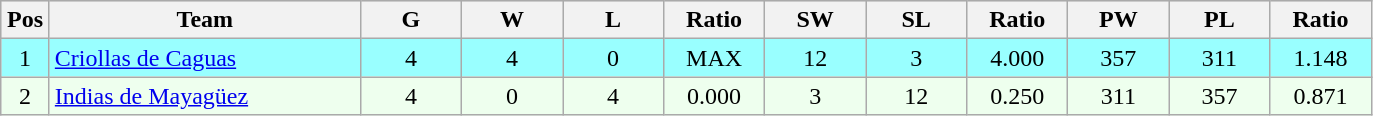<table class=wikitable style="text-align:center">
<tr bgcolor="#DCDCDC">
<th width="25">Pos</th>
<th width="200">Team</th>
<th width="60">G</th>
<th width="60">W</th>
<th width="60">L</th>
<th width="60">Ratio</th>
<th width="60">SW</th>
<th width="60">SL</th>
<th width="60">Ratio</th>
<th width="60">PW</th>
<th width="60">PL</th>
<th width="60">Ratio</th>
</tr>
<tr bgcolor=#99FFFF>
<td>1</td>
<td align=left><a href='#'>Criollas de Caguas</a></td>
<td>4</td>
<td>4</td>
<td>0</td>
<td>MAX</td>
<td>12</td>
<td>3</td>
<td>4.000</td>
<td>357</td>
<td>311</td>
<td>1.148</td>
</tr>
<tr bgcolor=#eeffee>
<td>2</td>
<td align=left><a href='#'>Indias de Mayagüez</a></td>
<td>4</td>
<td>0</td>
<td>4</td>
<td>0.000</td>
<td>3</td>
<td>12</td>
<td>0.250</td>
<td>311</td>
<td>357</td>
<td>0.871</td>
</tr>
</table>
